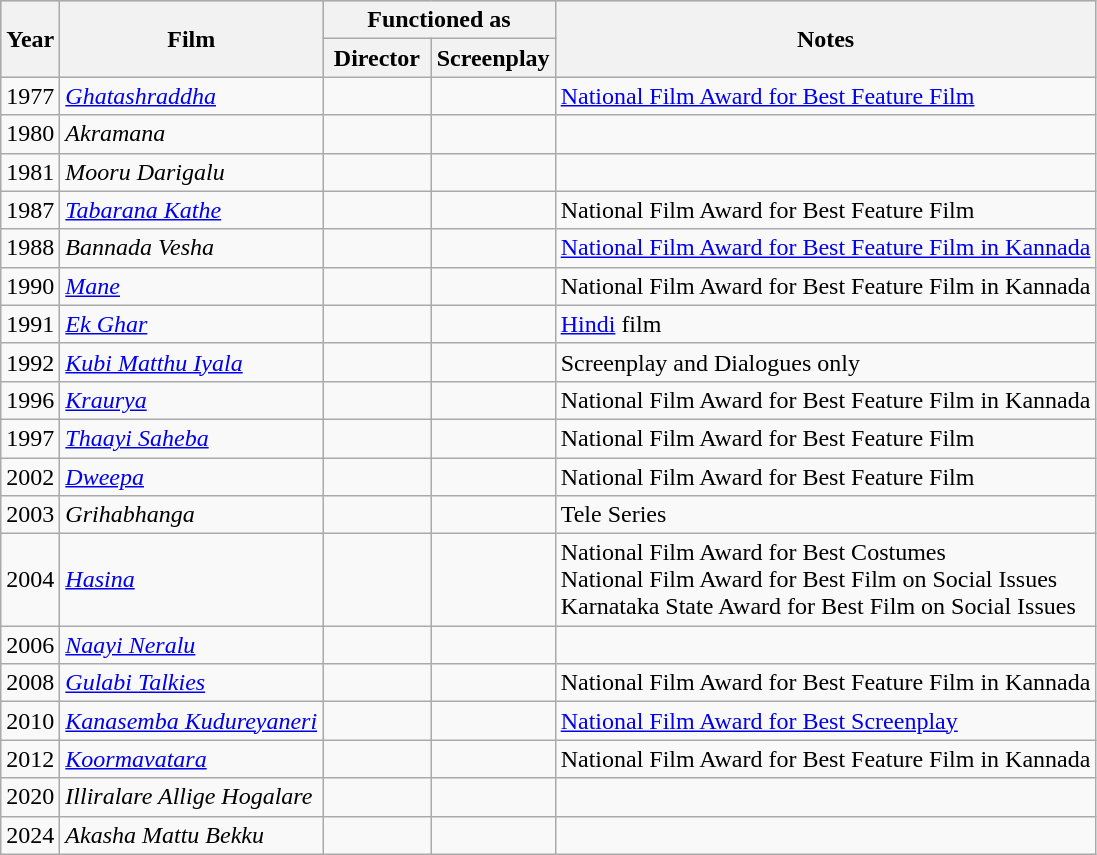<table class="wikitable sortable">
<tr style="background:#cccccf; text-align:center;">
<th rowspan="2">Year</th>
<th rowspan="2">Film</th>
<th colspan="2">Functioned as</th>
<th scope="col" class="unsortable" rowspan="2">Notes</th>
</tr>
<tr>
<th style="width:65px;">Director</th>
<th style="width:65px;">Screenplay</th>
</tr>
<tr>
<td>1977</td>
<td><em><a href='#'>Ghatashraddha</a></em></td>
<td></td>
<td></td>
<td><a href='#'>National Film Award for Best Feature Film</a></td>
</tr>
<tr>
<td>1980</td>
<td><em>Akramana</em></td>
<td></td>
<td></td>
<td></td>
</tr>
<tr>
<td>1981</td>
<td><em>Mooru Darigalu</em></td>
<td></td>
<td></td>
<td></td>
</tr>
<tr>
<td>1987</td>
<td><em><a href='#'>Tabarana Kathe</a></em></td>
<td></td>
<td></td>
<td>National Film Award for Best Feature Film</td>
</tr>
<tr>
<td>1988</td>
<td><em>Bannada Vesha</em></td>
<td></td>
<td></td>
<td><a href='#'>National Film Award for Best Feature Film in Kannada</a></td>
</tr>
<tr>
<td>1990</td>
<td><em><a href='#'>Mane</a></em></td>
<td></td>
<td></td>
<td>National Film Award for Best Feature Film in Kannada</td>
</tr>
<tr>
<td>1991</td>
<td><em><a href='#'>Ek Ghar</a></em></td>
<td></td>
<td></td>
<td><a href='#'>Hindi</a> film</td>
</tr>
<tr>
<td>1992</td>
<td><em><a href='#'>Kubi Matthu Iyala</a></em></td>
<td></td>
<td></td>
<td>Screenplay and Dialogues only</td>
</tr>
<tr>
<td>1996</td>
<td><em><a href='#'>Kraurya</a></em></td>
<td></td>
<td></td>
<td>National Film Award for Best Feature Film in Kannada</td>
</tr>
<tr>
<td>1997</td>
<td><em><a href='#'>Thaayi Saheba</a></em></td>
<td></td>
<td></td>
<td>National Film Award for Best Feature Film</td>
</tr>
<tr>
<td>2002</td>
<td><em><a href='#'>Dweepa</a></em></td>
<td></td>
<td></td>
<td>National Film Award for Best Feature Film</td>
</tr>
<tr>
<td>2003</td>
<td><em>Grihabhanga</em></td>
<td></td>
<td></td>
<td>Tele Series</td>
</tr>
<tr>
<td>2004</td>
<td><em><a href='#'>Hasina</a></em></td>
<td></td>
<td></td>
<td>National Film Award for Best Costumes<br>National Film Award for Best Film on Social Issues<br>Karnataka State Award for Best Film on Social Issues</td>
</tr>
<tr>
<td>2006</td>
<td><em><a href='#'>Naayi Neralu</a></em></td>
<td></td>
<td></td>
<td></td>
</tr>
<tr>
<td>2008</td>
<td><em><a href='#'>Gulabi Talkies</a></em></td>
<td></td>
<td></td>
<td>National Film Award for Best Feature Film in Kannada</td>
</tr>
<tr>
<td>2010</td>
<td><em><a href='#'>Kanasemba Kudureyaneri</a></em></td>
<td></td>
<td></td>
<td><a href='#'>National Film Award for Best Screenplay</a></td>
</tr>
<tr>
<td>2012</td>
<td><em><a href='#'>Koormavatara</a></em></td>
<td></td>
<td></td>
<td>National Film Award for Best Feature Film in Kannada</td>
</tr>
<tr>
<td>2020</td>
<td><em>Illiralare Allige Hogalare</em></td>
<td></td>
<td></td>
<td></td>
</tr>
<tr>
<td>2024</td>
<td><em>Akasha Mattu Bekku</em></td>
<td></td>
<td></td>
<td></td>
</tr>
</table>
